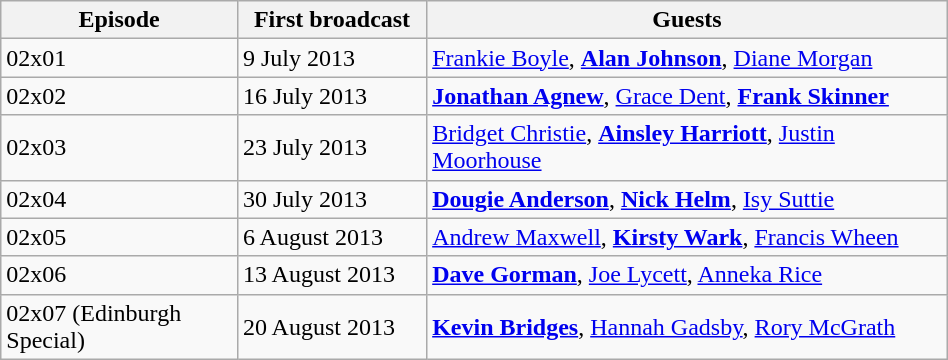<table class="wikitable" style="width:50%;">
<tr>
<th style="width:25%;">Episode</th>
<th style="width:20%;">First broadcast</th>
<th>Guests</th>
</tr>
<tr>
<td>02x01</td>
<td>9 July 2013</td>
<td><a href='#'>Frankie Boyle</a>, <strong><a href='#'>Alan Johnson</a></strong>, <a href='#'>Diane Morgan</a></td>
</tr>
<tr>
<td>02x02</td>
<td>16 July 2013</td>
<td><strong><a href='#'>Jonathan Agnew</a></strong>, <a href='#'>Grace Dent</a>, <strong><a href='#'>Frank Skinner</a></strong></td>
</tr>
<tr>
<td>02x03</td>
<td>23 July 2013</td>
<td><a href='#'>Bridget Christie</a>, <strong><a href='#'>Ainsley Harriott</a></strong>, <a href='#'>Justin Moorhouse</a></td>
</tr>
<tr>
<td>02x04</td>
<td>30 July 2013</td>
<td><strong><a href='#'>Dougie Anderson</a></strong>, <strong><a href='#'>Nick Helm</a></strong>, <a href='#'>Isy Suttie</a></td>
</tr>
<tr>
<td>02x05</td>
<td>6 August 2013</td>
<td><a href='#'>Andrew Maxwell</a>, <strong><a href='#'>Kirsty Wark</a></strong>, <a href='#'>Francis Wheen</a></td>
</tr>
<tr>
<td>02x06</td>
<td>13 August 2013</td>
<td><strong><a href='#'>Dave Gorman</a></strong>, <a href='#'>Joe Lycett</a>, <a href='#'>Anneka Rice</a></td>
</tr>
<tr>
<td>02x07 (Edinburgh Special)</td>
<td>20 August 2013</td>
<td><strong><a href='#'>Kevin Bridges</a></strong>, <a href='#'>Hannah Gadsby</a>, <a href='#'>Rory McGrath</a></td>
</tr>
</table>
